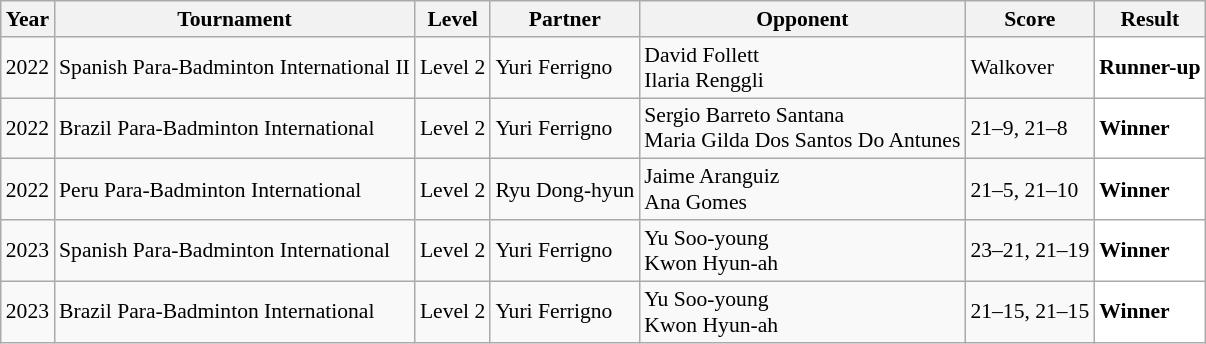<table class="sortable wikitable" style="font-size: 90%;">
<tr>
<th>Year</th>
<th>Tournament</th>
<th>Level</th>
<th>Partner</th>
<th>Opponent</th>
<th>Score</th>
<th>Result</th>
</tr>
<tr>
<td align="center">2022</td>
<td align="left">Spanish Para-Badminton International II</td>
<td align="left">Level 2</td>
<td align="left"> Yuri Ferrigno</td>
<td align="left"> David Follett<br>  Ilaria Renggli</td>
<td align="left">Walkover</td>
<td style="text-align:left; background:white"> <strong>Runner-up</strong></td>
</tr>
<tr>
<td align="center">2022</td>
<td align="left">Brazil Para-Badminton International</td>
<td align="left">Level 2</td>
<td align="left"> Yuri Ferrigno</td>
<td align="left"> Sergio Barreto Santana<br>  Maria Gilda Dos Santos Do Antunes</td>
<td align="left">21–9, 21–8</td>
<td style="text-align:left; background:white"> <strong>Winner</strong></td>
</tr>
<tr>
<td align="center">2022</td>
<td align="left">Peru Para-Badminton International</td>
<td align="left">Level 2</td>
<td align="left"> Ryu Dong-hyun</td>
<td align="left"> Jaime Aranguiz<br>  Ana Gomes</td>
<td align="left">21–5, 21–10</td>
<td style="text-align:left; background:white"> <strong>Winner</strong></td>
</tr>
<tr>
<td align="center">2023</td>
<td align="left">Spanish Para-Badminton International</td>
<td align="left">Level 2</td>
<td align="left"> Yuri Ferrigno</td>
<td align="left"> Yu Soo-young<br>  Kwon Hyun-ah</td>
<td align="left">23–21, 21–19</td>
<td style="text-align:left; background:white"> <strong>Winner</strong></td>
</tr>
<tr>
<td align="center">2023</td>
<td align="left">Brazil Para-Badminton International</td>
<td align="left">Level 2</td>
<td align="left"> Yuri Ferrigno</td>
<td align="left"> Yu Soo-young<br>  Kwon Hyun-ah</td>
<td align="left">21–15, 21–15</td>
<td style="text-align:left; background:white"> <strong>Winner</strong></td>
</tr>
</table>
